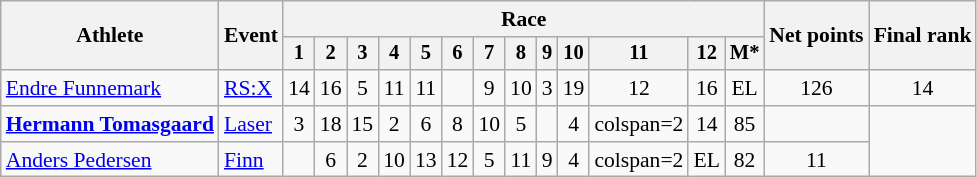<table class="wikitable" style="font-size:90%">
<tr>
<th rowspan="2">Athlete</th>
<th rowspan="2">Event</th>
<th colspan=13>Race</th>
<th rowspan=2>Net points</th>
<th rowspan=2>Final rank</th>
</tr>
<tr style="font-size:95%">
<th>1</th>
<th>2</th>
<th>3</th>
<th>4</th>
<th>5</th>
<th>6</th>
<th>7</th>
<th>8</th>
<th>9</th>
<th>10</th>
<th>11</th>
<th>12</th>
<th>M*</th>
</tr>
<tr align=center>
<td align=left><a href='#'>Endre Funnemark</a></td>
<td align=left><a href='#'>RS:X</a></td>
<td>14</td>
<td>16</td>
<td>5</td>
<td>11</td>
<td>11</td>
<td></td>
<td>9</td>
<td>10</td>
<td>3</td>
<td>19</td>
<td>12</td>
<td>16</td>
<td>EL</td>
<td>126</td>
<td>14</td>
</tr>
<tr align=center>
<td align=left><strong><a href='#'>Hermann Tomasgaard</a></strong></td>
<td align=left><a href='#'>Laser</a></td>
<td>3</td>
<td>18</td>
<td>15</td>
<td>2</td>
<td>6</td>
<td>8</td>
<td>10</td>
<td>5</td>
<td></td>
<td>4</td>
<td>colspan=2 </td>
<td>14</td>
<td>85</td>
<td></td>
</tr>
<tr align=center>
<td align=left><a href='#'>Anders Pedersen</a></td>
<td align=left><a href='#'>Finn</a></td>
<td></td>
<td>6</td>
<td>2</td>
<td>10</td>
<td>13</td>
<td>12</td>
<td>5</td>
<td>11</td>
<td>9</td>
<td>4</td>
<td>colspan=2 </td>
<td>EL</td>
<td>82</td>
<td>11</td>
</tr>
</table>
